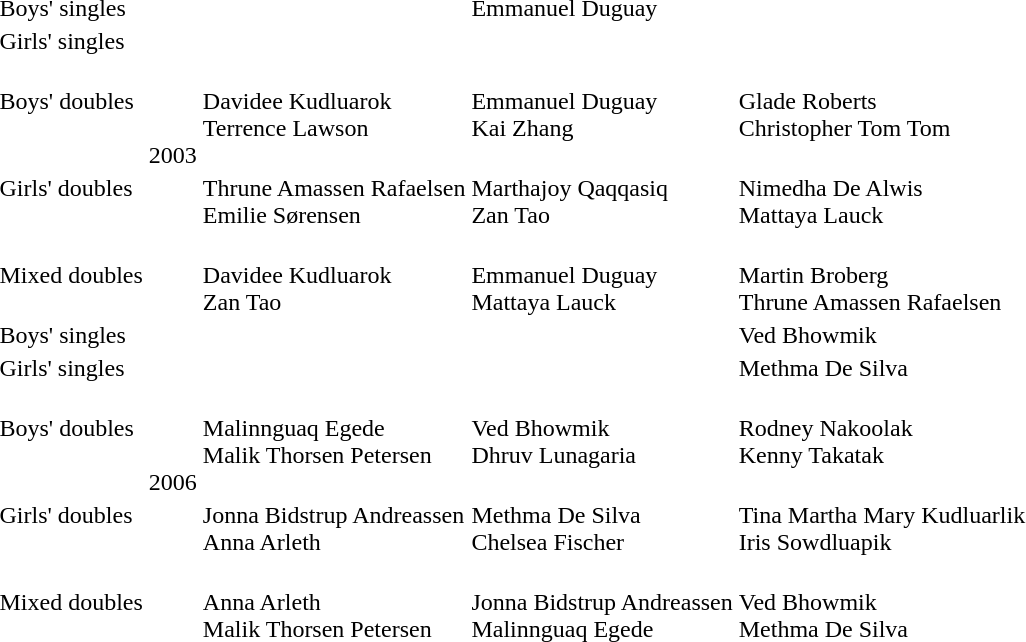<table>
<tr>
<td>Boys' singles</td>
<td rowspan=5>2003</td>
<td></td>
<td>Emmanuel Duguay<br></td>
<td></td>
</tr>
<tr>
<td>Girls' singles</td>
<td></td>
<td nowrap></td>
<td></td>
</tr>
<tr>
<td>Boys' doubles</td>
<td><br>Davidee Kudluarok<br>Terrence Lawson</td>
<td><br>Emmanuel Duguay<br>Kai Zhang</td>
<td><br>Glade Roberts<br>Christopher Tom Tom</td>
</tr>
<tr>
<td>Girls' doubles</td>
<td nowrap><br>Thrune Amassen Rafaelsen<br>Emilie Sørensen</td>
<td><br>Marthajoy Qaqqasiq<br>Zan Tao</td>
<td><br>Nimedha De Alwis<br>Mattaya Lauck</td>
</tr>
<tr>
<td>Mixed doubles</td>
<td><br>Davidee Kudluarok<br>Zan Tao</td>
<td><br>Emmanuel Duguay<br>Mattaya Lauck</td>
<td><br>Martin Broberg<br>Thrune Amassen Rafaelsen</td>
</tr>
<tr>
<td>Boys' singles</td>
<td rowspan=5>2006</td>
<td></td>
<td></td>
<td>Ved Bhowmik<br></td>
</tr>
<tr>
<td>Girls' singles</td>
<td></td>
<td></td>
<td>Methma De Silva<br></td>
</tr>
<tr>
<td>Boys' doubles</td>
<td><br>Malinnguaq Egede<br>Malik Thorsen Petersen</td>
<td><br>Ved Bhowmik<br>Dhruv Lunagaria</td>
<td><br>Rodney Nakoolak<br>Kenny Takatak</td>
</tr>
<tr>
<td>Girls' doubles</td>
<td><br>Jonna Bidstrup Andreassen<br>Anna Arleth</td>
<td><br>Methma De Silva<br>Chelsea Fischer</td>
<td nowrap><br>Tina Martha Mary Kudluarlik<br>Iris Sowdluapik</td>
</tr>
<tr>
<td>Mixed doubles</td>
<td><br>Anna Arleth<br>Malik Thorsen Petersen</td>
<td><br>Jonna Bidstrup Andreassen<br>Malinnguaq Egede</td>
<td><br>Ved Bhowmik<br>Methma De Silva</td>
</tr>
</table>
